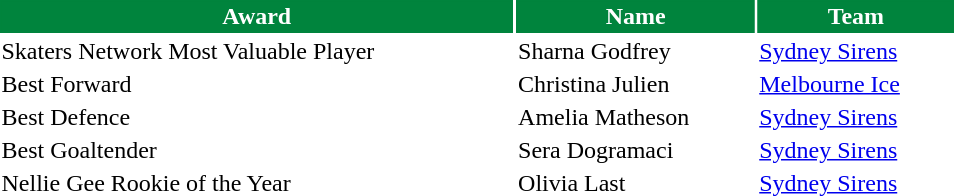<table class="toccolours" style="width:40em">
<tr>
<th style="background:#00843d;color:white;border:#00843d 1px solid">Award</th>
<th style="background:#00843d;color:white;border:#00843d 1px solid">Name</th>
<th style="background:#00843d;color:white;border:#00843d 1px solid">Team</th>
</tr>
<tr>
<td>Skaters Network Most Valuable Player</td>
<td> Sharna Godfrey</td>
<td><a href='#'>Sydney Sirens</a></td>
</tr>
<tr>
<td>Best Forward</td>
<td> Christina Julien</td>
<td><a href='#'>Melbourne Ice</a></td>
</tr>
<tr>
<td>Best Defence</td>
<td> Amelia Matheson</td>
<td><a href='#'>Sydney Sirens</a></td>
</tr>
<tr>
<td>Best Goaltender</td>
<td> Sera Dogramaci</td>
<td><a href='#'>Sydney Sirens</a></td>
</tr>
<tr>
<td>Nellie Gee Rookie of the Year</td>
<td> Olivia Last</td>
<td><a href='#'>Sydney Sirens</a></td>
</tr>
<tr>
</tr>
</table>
